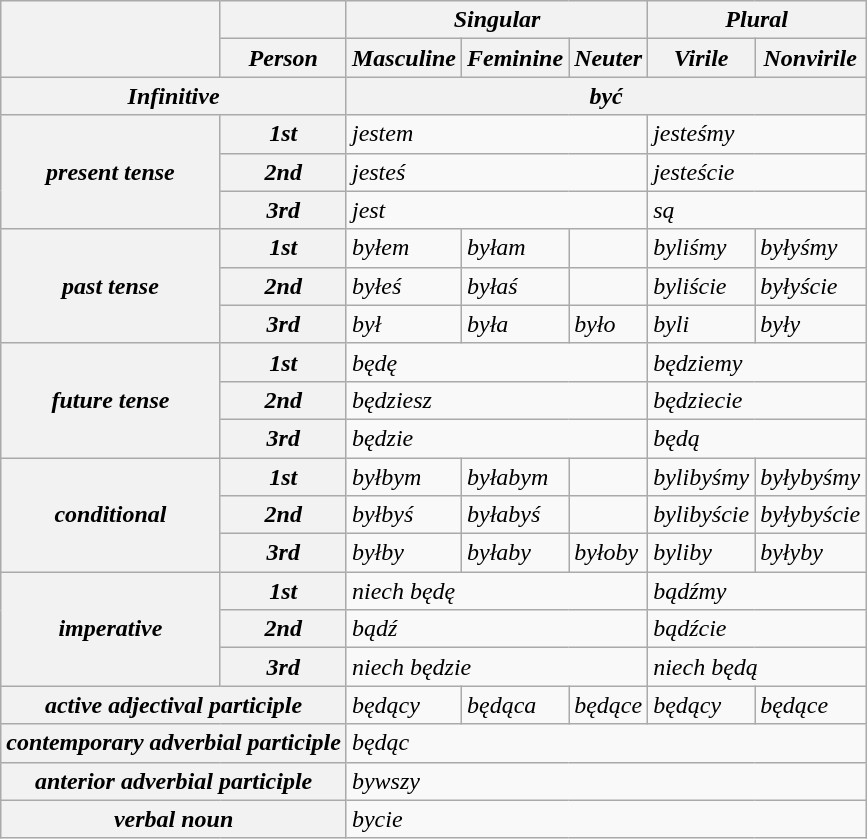<table class="wikitable mw-collapsible mw-collapsed">
<tr>
<th rowspan="2"></th>
<th></th>
<th colspan="3"><em>Singular</em></th>
<th colspan="2"><em>Plural</em></th>
</tr>
<tr>
<th><em>Person</em></th>
<th><em>Masculine</em></th>
<th><em>Feminine</em></th>
<th><em>Neuter</em></th>
<th><em>Virile</em></th>
<th><em>Nonvirile</em></th>
</tr>
<tr>
<th colspan="2"><em>Infinitive</em></th>
<th colspan="5"><em>być</em></th>
</tr>
<tr>
<th rowspan="3"><em>present tense</em></th>
<th><em>1st</em></th>
<td colspan="3"><em>jestem</em></td>
<td colspan="2"><em>jesteśmy</em></td>
</tr>
<tr>
<th><em>2nd</em></th>
<td colspan="3"><em>jesteś</em></td>
<td colspan="2"><em>jesteście</em></td>
</tr>
<tr>
<th><em>3rd</em></th>
<td colspan="3"><em>jest</em></td>
<td colspan="2"><em>są</em></td>
</tr>
<tr>
<th rowspan="3"><em>past tense</em></th>
<th><em>1st</em></th>
<td><em>byłem</em></td>
<td><em>byłam</em></td>
<td></td>
<td><em>byliśmy</em></td>
<td><em>byłyśmy</em></td>
</tr>
<tr>
<th><em>2nd</em></th>
<td><em>byłeś</em></td>
<td><em>byłaś</em></td>
<td></td>
<td><em>byliście</em></td>
<td><em>byłyście</em></td>
</tr>
<tr>
<th><em>3rd</em></th>
<td><em>był</em></td>
<td><em>była</em></td>
<td><em>było</em></td>
<td><em>byli</em></td>
<td><em>były</em></td>
</tr>
<tr>
<th rowspan="3"><em>future tense</em></th>
<th><em>1st</em></th>
<td colspan="3"><em>będę</em></td>
<td colspan="2"><em>będziemy</em></td>
</tr>
<tr>
<th><em>2nd</em></th>
<td colspan="3"><em>będziesz</em></td>
<td colspan="2"><em>będziecie</em></td>
</tr>
<tr>
<th><em>3rd</em></th>
<td colspan="3"><em>będzie</em></td>
<td colspan="2"><em>będą</em></td>
</tr>
<tr>
<th rowspan="3"><em>conditional</em></th>
<th><em>1st</em></th>
<td><em>byłbym</em></td>
<td><em>byłabym</em></td>
<td></td>
<td><em>bylibyśmy</em></td>
<td><em>byłybyśmy</em></td>
</tr>
<tr>
<th><em>2nd</em></th>
<td><em>byłbyś</em></td>
<td><em>byłabyś</em></td>
<td></td>
<td><em>bylibyście</em></td>
<td><em>byłybyście</em></td>
</tr>
<tr>
<th><em>3rd</em></th>
<td><em>byłby</em></td>
<td><em>byłaby</em></td>
<td><em>byłoby</em></td>
<td><em>byliby</em></td>
<td><em>byłyby</em></td>
</tr>
<tr>
<th rowspan="3"><em>imperative</em></th>
<th><em>1st</em></th>
<td colspan="3"><em>niech będę</em></td>
<td colspan="2"><em>bądźmy</em></td>
</tr>
<tr>
<th><em>2nd</em></th>
<td colspan="3"><em>bądź</em></td>
<td colspan="2"><em>bądźcie</em></td>
</tr>
<tr>
<th><em>3rd</em></th>
<td colspan="3"><em>niech będzie</em></td>
<td colspan="2"><em>niech będą</em></td>
</tr>
<tr>
<th colspan="2"><em>active adjectival participle</em></th>
<td><em>będący</em></td>
<td><em>będąca</em></td>
<td><em>będące</em></td>
<td><em>będący</em></td>
<td><em>będące</em></td>
</tr>
<tr>
<th colspan="2"><em>contemporary adverbial participle</em></th>
<td colspan="5"><em>będąc</em></td>
</tr>
<tr>
<th colspan="2"><em>anterior adverbial participle</em></th>
<td colspan="5"><em>bywszy</em></td>
</tr>
<tr>
<th colspan="2"><em>verbal noun</em></th>
<td colspan="5"><em>bycie</em></td>
</tr>
</table>
